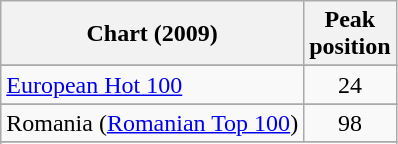<table class="wikitable sortable">
<tr>
<th align="left">Chart (2009)</th>
<th align="left">Peak<br>position</th>
</tr>
<tr>
</tr>
<tr>
</tr>
<tr>
<td><a href='#'>European Hot 100</a></td>
<td style="text-align:center;">24</td>
</tr>
<tr>
</tr>
<tr>
</tr>
<tr>
</tr>
<tr>
</tr>
<tr>
<td>Romania (<a href='#'>Romanian Top 100</a>)</td>
<td style="text-align:center;">98</td>
</tr>
<tr>
</tr>
<tr>
</tr>
</table>
